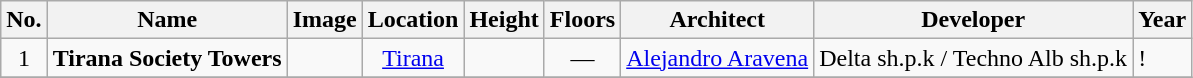<table class="wikitable sortable">
<tr>
<th>No.</th>
<th>Name</th>
<th>Image</th>
<th>Location</th>
<th>Height</th>
<th>Floors</th>
<th>Architect</th>
<th>Developer</th>
<th>Year</th>
</tr>
<tr>
<td style="text-align:center;">1</td>
<td><strong>Tirana Society Towers</strong></td>
<td style="text-align:center;"></td>
<td style="text-align:center;"><a href='#'>Tirana</a><br><small><em></em></small></td>
<td style="text-align:center;"></td>
<td style="text-align:center;">—</td>
<td style="text-align:center;"><a href='#'>Alejandro Aravena</a></td>
<td style="text-align:center;">Delta sh.p.k / Techno Alb sh.p.k</td>
<td>! </td>
</tr>
<tr>
</tr>
</table>
